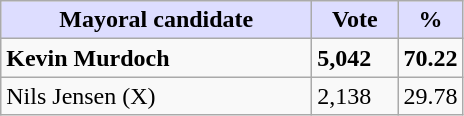<table class="wikitable">
<tr>
<th style="background:#ddf;" width="200px">Mayoral candidate</th>
<th style="background:#ddf;" width="50px">Vote</th>
<th style="background:#ddf;" width="30px">%</th>
</tr>
<tr>
<td><strong>Kevin Murdoch</strong></td>
<td><strong>5,042</strong></td>
<td><strong>70.22</strong></td>
</tr>
<tr>
<td>Nils Jensen (X)</td>
<td>2,138</td>
<td>29.78</td>
</tr>
</table>
